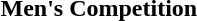<table>
<tr>
<td><strong>Men's Competition</strong></td>
<td></td>
<td></td>
<td></td>
</tr>
<tr>
</tr>
</table>
